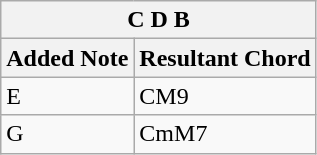<table class="wikitable">
<tr>
<th colspan="2">C D B</th>
</tr>
<tr>
<th>Added Note</th>
<th>Resultant Chord</th>
</tr>
<tr>
<td>E</td>
<td>CM9</td>
</tr>
<tr>
<td>G</td>
<td>CmM7</td>
</tr>
</table>
